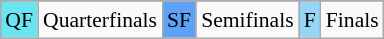<table class="wikitable" style="margin:0.5em auto; font-size:90%; line-height:1.25em;">
<tr>
</tr>
<tr>
<td bgcolor="#6be4f2" align=center>QF</td>
<td>Quarterfinals</td>
<td bgcolor="#5ea2f7" align=center>SF</td>
<td>Semifinals</td>
<td bgcolor="#95d6f7" align=center>F</td>
<td>Finals</td>
</tr>
</table>
